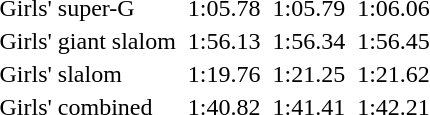<table>
<tr>
<td>Girls' super-G<br></td>
<td></td>
<td>1:05.78</td>
<td></td>
<td>1:05.79</td>
<td></td>
<td>1:06.06</td>
</tr>
<tr>
<td>Girls' giant slalom<br></td>
<td></td>
<td>1:56.13</td>
<td></td>
<td>1:56.34</td>
<td></td>
<td>1:56.45</td>
</tr>
<tr>
<td>Girls' slalom<br></td>
<td></td>
<td>1:19.76</td>
<td></td>
<td>1:21.25</td>
<td></td>
<td>1:21.62</td>
</tr>
<tr>
<td>Girls' combined<br></td>
<td></td>
<td>1:40.82</td>
<td></td>
<td>1:41.41</td>
<td></td>
<td>1:42.21</td>
</tr>
</table>
